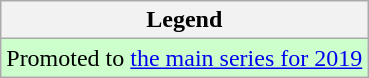<table class="wikitable">
<tr>
<th>Legend</th>
</tr>
<tr bgcolor=ccffcc>
<td>Promoted to <a href='#'>the main series for 2019</a></td>
</tr>
</table>
